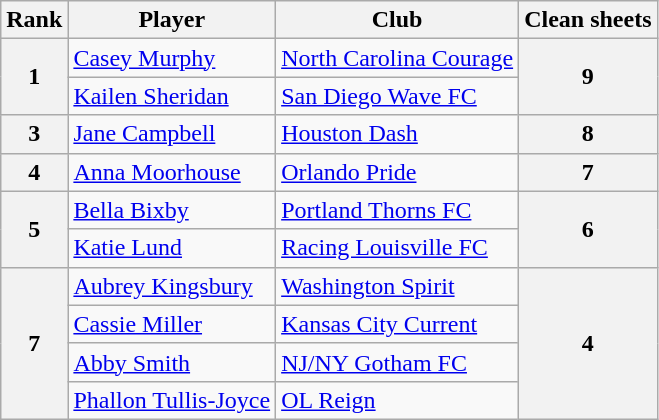<table class="wikitable">
<tr>
<th scope="col">Rank</th>
<th scope="col">Player</th>
<th scope="col">Club</th>
<th scope="col">Clean sheets</th>
</tr>
<tr>
<th rowspan=2 scope="row">1</th>
<td> <a href='#'>Casey Murphy</a></td>
<td><a href='#'>North Carolina Courage</a></td>
<th rowspan=2 scope="row">9</th>
</tr>
<tr>
<td> <a href='#'>Kailen Sheridan</a></td>
<td><a href='#'>San Diego Wave FC</a></td>
</tr>
<tr>
<th scope="row">3</th>
<td> <a href='#'>Jane Campbell</a></td>
<td><a href='#'>Houston Dash</a></td>
<th scope="row">8</th>
</tr>
<tr>
<th scope="row">4</th>
<td> <a href='#'>Anna Moorhouse</a></td>
<td><a href='#'>Orlando Pride</a></td>
<th scope="row">7</th>
</tr>
<tr>
<th rowspan=2 scope="row">5</th>
<td> <a href='#'>Bella Bixby</a></td>
<td><a href='#'>Portland Thorns FC</a></td>
<th rowspan=2 scope="row">6</th>
</tr>
<tr>
<td> <a href='#'>Katie Lund</a></td>
<td><a href='#'>Racing Louisville FC</a></td>
</tr>
<tr>
<th rowspan=4 scope="row">7</th>
<td> <a href='#'>Aubrey Kingsbury</a></td>
<td><a href='#'>Washington Spirit</a></td>
<th rowspan=4 scope="row">4</th>
</tr>
<tr>
<td> <a href='#'>Cassie Miller</a></td>
<td><a href='#'>Kansas City Current</a></td>
</tr>
<tr>
<td> <a href='#'>Abby Smith</a></td>
<td><a href='#'>NJ/NY Gotham FC</a></td>
</tr>
<tr>
<td> <a href='#'>Phallon Tullis-Joyce</a></td>
<td><a href='#'>OL Reign</a></td>
</tr>
</table>
